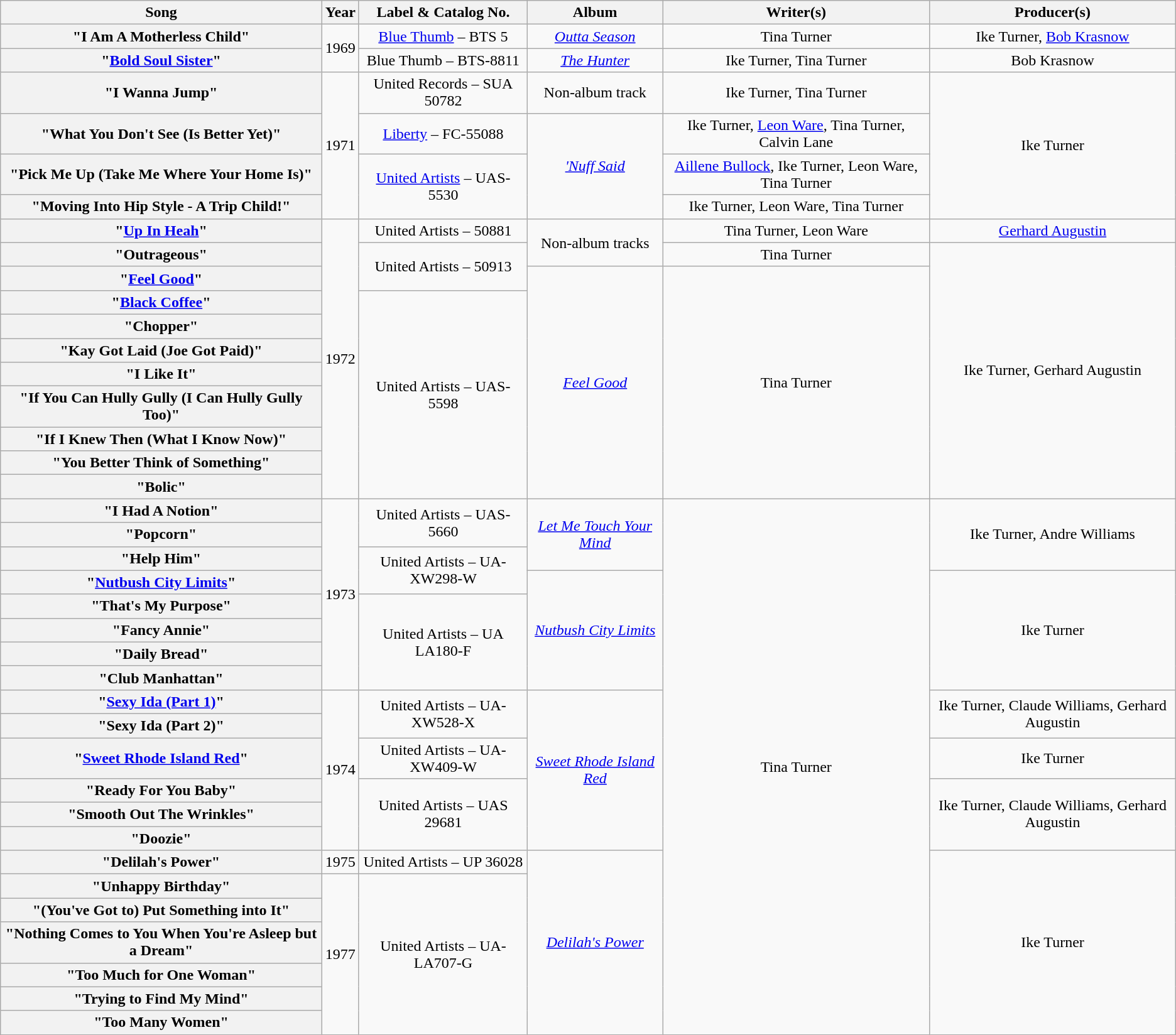<table class="wikitable plainrowheaders" style="text-align:center;">
<tr>
<th scope="col">Song</th>
<th scope="col">Year</th>
<th scope="col">Label & Catalog No.</th>
<th scope="col">Album</th>
<th scope="col">Writer(s)</th>
<th scope="col">Producer(s)</th>
</tr>
<tr>
<th scope="row">"I Am A Motherless Child"</th>
<td rowspan="2">1969</td>
<td><a href='#'>Blue Thumb</a> – BTS 5</td>
<td><em><a href='#'>Outta Season</a></em></td>
<td>Tina Turner</td>
<td>Ike Turner, <a href='#'>Bob Krasnow</a></td>
</tr>
<tr>
<th scope="row">"<a href='#'>Bold Soul Sister</a>"</th>
<td>Blue Thumb – BTS-8811</td>
<td><em><a href='#'>The Hunter</a></em></td>
<td>Ike Turner, Tina Turner</td>
<td>Bob Krasnow</td>
</tr>
<tr>
<th scope="row">"I Wanna Jump"</th>
<td rowspan="4">1971</td>
<td>United Records – SUA 50782</td>
<td>Non-album track</td>
<td>Ike Turner, Tina Turner</td>
<td rowspan="4">Ike Turner</td>
</tr>
<tr>
<th scope="row">"What You Don't See (Is Better Yet)"</th>
<td><a href='#'>Liberty</a> – FC-55088</td>
<td rowspan="3"><em><a href='#'>'Nuff Said</a></em></td>
<td>Ike Turner, <a href='#'>Leon Ware</a>, Tina Turner, Calvin Lane</td>
</tr>
<tr>
<th scope="row">"Pick Me Up (Take Me Where Your Home Is)"</th>
<td rowspan="2"><a href='#'>United Artists</a> – UAS-5530</td>
<td><a href='#'>Aillene Bullock</a>, Ike Turner, Leon Ware, Tina Turner</td>
</tr>
<tr>
<th scope="row">"Moving Into Hip Style - A Trip Child!"</th>
<td>Ike Turner, Leon Ware, Tina Turner</td>
</tr>
<tr>
<th scope="row">"<a href='#'>Up In Heah</a>"</th>
<td rowspan="11">1972</td>
<td>United Artists – 50881</td>
<td rowspan="2">Non-album tracks</td>
<td>Tina Turner, Leon Ware</td>
<td><a href='#'>Gerhard Augustin</a></td>
</tr>
<tr>
<th scope="row">"Outrageous"</th>
<td rowspan="2">United Artists – 50913</td>
<td>Tina Turner</td>
<td rowspan="10">Ike Turner, Gerhard Augustin</td>
</tr>
<tr>
<th scope="row">"<a href='#'>Feel Good</a>"</th>
<td rowspan="9"><a href='#'><em>Feel Good</em></a></td>
<td rowspan="9">Tina Turner</td>
</tr>
<tr>
<th scope="row">"<a href='#'>Black Coffee</a>"</th>
<td rowspan="8">United Artists – UAS-5598</td>
</tr>
<tr>
<th scope="row">"Chopper"</th>
</tr>
<tr>
<th scope="row">"Kay Got Laid (Joe Got Paid)"</th>
</tr>
<tr>
<th scope="row">"I Like It"</th>
</tr>
<tr>
<th scope="row">"If You Can Hully Gully (I Can Hully Gully Too)"</th>
</tr>
<tr>
<th scope="row">"If I Knew Then (What I Know Now)"</th>
</tr>
<tr>
<th scope="row">"You Better Think of Something"</th>
</tr>
<tr>
<th scope="row">"Bolic"</th>
</tr>
<tr>
<th scope="row">"I Had A Notion"</th>
<td rowspan="8">1973</td>
<td rowspan="2">United Artists – UAS-5660</td>
<td rowspan="3"><em><a href='#'>Let Me Touch Your Mind</a></em></td>
<td rowspan="21">Tina Turner</td>
<td rowspan="3">Ike Turner, Andre Williams</td>
</tr>
<tr>
<th scope="row">"Popcorn"</th>
</tr>
<tr>
<th scope="row">"Help Him"</th>
<td rowspan="2">United Artists – UA-XW298-W</td>
</tr>
<tr>
<th scope="row">"<a href='#'>Nutbush City Limits</a>"</th>
<td rowspan="5"><a href='#'><em>Nutbush City Limits</em></a></td>
<td rowspan="5">Ike Turner</td>
</tr>
<tr>
<th scope="row">"That's My Purpose"</th>
<td rowspan="4">United Artists – UA LA180-F</td>
</tr>
<tr>
<th scope="row">"Fancy Annie"</th>
</tr>
<tr>
<th scope="row">"Daily Bread"</th>
</tr>
<tr>
<th scope="row">"Club Manhattan"</th>
</tr>
<tr>
<th scope="row">"<a href='#'>Sexy Ida (Part 1)</a>"</th>
<td rowspan="6">1974</td>
<td rowspan="2">United Artists – UA-XW528-X</td>
<td rowspan="6"><em><a href='#'>Sweet Rhode Island Red</a></em></td>
<td rowspan="2">Ike Turner, Claude Williams, Gerhard Augustin</td>
</tr>
<tr>
<th scope="row">"Sexy Ida (Part 2)"</th>
</tr>
<tr>
<th scope="row">"<a href='#'>Sweet Rhode Island Red</a>"</th>
<td>United Artists – UA-XW409-W</td>
<td>Ike Turner</td>
</tr>
<tr>
<th scope="row">"Ready For You Baby"</th>
<td rowspan="3">United Artists – UAS 29681</td>
<td rowspan="3">Ike Turner, Claude Williams, Gerhard Augustin</td>
</tr>
<tr>
<th scope="row">"Smooth Out The Wrinkles"</th>
</tr>
<tr>
<th scope="row">"Doozie"</th>
</tr>
<tr>
<th scope="row">"Delilah's Power"</th>
<td>1975</td>
<td>United Artists – UP 36028</td>
<td rowspan="7"><em><a href='#'>Delilah's Power</a></em></td>
<td rowspan="7">Ike Turner</td>
</tr>
<tr>
<th scope="row">"Unhappy Birthday"</th>
<td rowspan="6">1977</td>
<td rowspan="6">United Artists – UA-LA707-G</td>
</tr>
<tr>
<th scope="row">"(You've Got to) Put Something into It"</th>
</tr>
<tr>
<th scope="row">"Nothing Comes to You When You're Asleep but a Dream"</th>
</tr>
<tr>
<th scope="row">"Too Much for One Woman"</th>
</tr>
<tr>
<th scope="row">"Trying to Find My Mind"</th>
</tr>
<tr>
<th scope="row">"Too Many Women"</th>
</tr>
</table>
